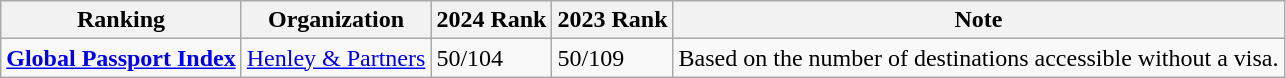<table class="wikitable">
<tr>
<th>Ranking</th>
<th>Organization</th>
<th>2024 Rank</th>
<th>2023 Rank</th>
<th>Note</th>
</tr>
<tr>
<td><strong><a href='#'>Global Passport Index</a></strong></td>
<td><a href='#'>Henley & Partners</a></td>
<td>50/104</td>
<td>50/109</td>
<td>Based on the number of destinations accessible without a visa.</td>
</tr>
</table>
